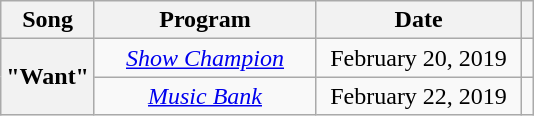<table class="wikitable sortable plainrowheaders" style="text-align:center">
<tr>
<th scope="col">Song</th>
<th scope="col" width="140">Program</th>
<th scope="col" width="130">Date</th>
<th scope="col" class="unsortable"></th>
</tr>
<tr>
<th scope="row" rowspan="2">"Want"</th>
<td><em><a href='#'>Show Champion</a></em></td>
<td>February 20, 2019</td>
<td style="text-align:center"></td>
</tr>
<tr>
<td><em><a href='#'>Music Bank</a></em></td>
<td>February 22, 2019</td>
<td style="text-align:center"></td>
</tr>
</table>
